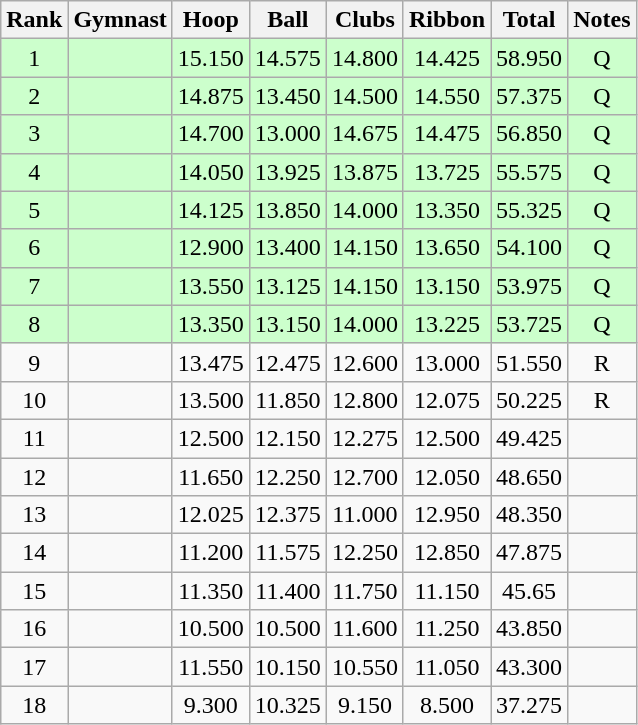<table class="wikitable sortable" style="text-align:center">
<tr>
<th>Rank</th>
<th>Gymnast</th>
<th>Hoop</th>
<th>Ball</th>
<th>Clubs</th>
<th>Ribbon</th>
<th>Total</th>
<th>Notes</th>
</tr>
<tr bgcolor=ccffcc>
<td>1</td>
<td align=left></td>
<td>15.150</td>
<td>14.575</td>
<td>14.800</td>
<td>14.425</td>
<td>58.950</td>
<td>Q</td>
</tr>
<tr bgcolor=ccffcc>
<td>2</td>
<td align=left></td>
<td>14.875</td>
<td>13.450</td>
<td>14.500</td>
<td>14.550</td>
<td>57.375</td>
<td>Q</td>
</tr>
<tr bgcolor=ccffcc>
<td>3</td>
<td align=left></td>
<td>14.700</td>
<td>13.000</td>
<td>14.675</td>
<td>14.475</td>
<td>56.850</td>
<td>Q</td>
</tr>
<tr bgcolor=ccffcc>
<td>4</td>
<td align=left></td>
<td>14.050</td>
<td>13.925</td>
<td>13.875</td>
<td>13.725</td>
<td>55.575</td>
<td>Q</td>
</tr>
<tr bgcolor=ccffcc>
<td>5</td>
<td align=left></td>
<td>14.125</td>
<td>13.850</td>
<td>14.000</td>
<td>13.350</td>
<td>55.325</td>
<td>Q</td>
</tr>
<tr bgcolor=ccffcc>
<td>6</td>
<td align=left></td>
<td>12.900</td>
<td>13.400</td>
<td>14.150</td>
<td>13.650</td>
<td>54.100</td>
<td>Q</td>
</tr>
<tr bgcolor=ccffcc>
<td>7</td>
<td align=left></td>
<td>13.550</td>
<td>13.125</td>
<td>14.150</td>
<td>13.150</td>
<td>53.975</td>
<td>Q</td>
</tr>
<tr bgcolor=ccffcc>
<td>8</td>
<td align=left></td>
<td>13.350</td>
<td>13.150</td>
<td>14.000</td>
<td>13.225</td>
<td>53.725</td>
<td>Q</td>
</tr>
<tr>
<td>9</td>
<td align=left></td>
<td>13.475</td>
<td>12.475</td>
<td>12.600</td>
<td>13.000</td>
<td>51.550</td>
<td>R</td>
</tr>
<tr>
<td>10</td>
<td align=left></td>
<td>13.500</td>
<td>11.850</td>
<td>12.800</td>
<td>12.075</td>
<td>50.225</td>
<td>R</td>
</tr>
<tr>
<td>11</td>
<td align=left></td>
<td>12.500</td>
<td>12.150</td>
<td>12.275</td>
<td>12.500</td>
<td>49.425</td>
<td></td>
</tr>
<tr>
<td>12</td>
<td align=left></td>
<td>11.650</td>
<td>12.250</td>
<td>12.700</td>
<td>12.050</td>
<td>48.650</td>
<td></td>
</tr>
<tr>
<td>13</td>
<td align=left></td>
<td>12.025</td>
<td>12.375</td>
<td>11.000</td>
<td>12.950</td>
<td>48.350</td>
<td></td>
</tr>
<tr>
<td>14</td>
<td align=left></td>
<td>11.200</td>
<td>11.575</td>
<td>12.250</td>
<td>12.850</td>
<td>47.875</td>
<td></td>
</tr>
<tr>
<td>15</td>
<td align=left></td>
<td>11.350</td>
<td>11.400</td>
<td>11.750</td>
<td>11.150</td>
<td>45.65</td>
<td></td>
</tr>
<tr>
<td>16</td>
<td align=left></td>
<td>10.500</td>
<td>10.500</td>
<td>11.600</td>
<td>11.250</td>
<td>43.850</td>
<td></td>
</tr>
<tr>
<td>17</td>
<td align=left></td>
<td>11.550</td>
<td>10.150</td>
<td>10.550</td>
<td>11.050</td>
<td>43.300</td>
<td></td>
</tr>
<tr>
<td>18</td>
<td align=left></td>
<td>9.300</td>
<td>10.325</td>
<td>9.150</td>
<td>8.500</td>
<td>37.275</td>
<td></td>
</tr>
</table>
